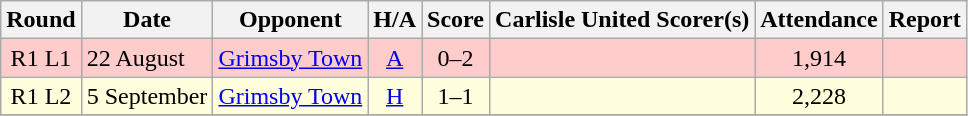<table class="wikitable" style="text-align:center">
<tr>
<th>Round</th>
<th>Date</th>
<th>Opponent</th>
<th>H/A</th>
<th>Score</th>
<th>Carlisle United Scorer(s)</th>
<th>Attendance</th>
<th>Report</th>
</tr>
<tr bgcolor=#FFCCCC>
<td>R1 L1</td>
<td align=left>22 August</td>
<td align=left><a href='#'>Grimsby Town</a></td>
<td><a href='#'>A</a></td>
<td>0–2</td>
<td align=left></td>
<td>1,914</td>
<td></td>
</tr>
<tr bgcolor=#ffffdd>
<td>R1 L2</td>
<td align=left>5 September</td>
<td align=left><a href='#'>Grimsby Town</a></td>
<td><a href='#'>H</a></td>
<td>1–1</td>
<td align=left></td>
<td>2,228</td>
<td></td>
</tr>
<tr>
</tr>
</table>
